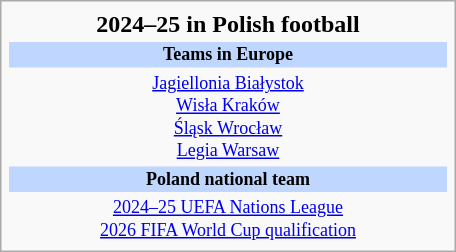<table class="infobox football" style="width: 19em; text-align: center;">
<tr>
<th colspan=3 style="font-size: 16px;">2024–25 in Polish football</th>
</tr>
<tr>
<td colspan=3 style="font-size: 12px; background: #BFD7FF;"><strong>Teams in Europe</strong></td>
</tr>
<tr>
<td colspan=3 style="font-size: 12px;"><a href='#'>Jagiellonia Białystok</a><br><a href='#'>Wisła Kraków</a><br><a href='#'>Śląsk Wrocław</a><br><a href='#'>Legia Warsaw</a></td>
</tr>
<tr>
<td colspan=3 style="font-size: 12px; background: #BFD7FF;"><strong>Poland national team</strong></td>
</tr>
<tr>
<td colspan=3 style="font-size: 12px;"><a href='#'>2024–25 UEFA Nations League</a><br><a href='#'>2026 FIFA World Cup qualification</a></td>
</tr>
</table>
